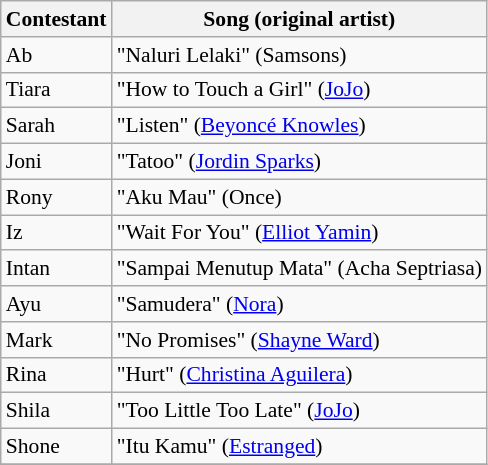<table class="wikitable" style="font-size:90%;">
<tr>
<th>Contestant</th>
<th>Song (original artist)</th>
</tr>
<tr>
<td>Ab</td>
<td>"Naluri Lelaki" (Samsons)</td>
</tr>
<tr>
<td>Tiara</td>
<td>"How to Touch a Girl" (<a href='#'>JoJo</a>)</td>
</tr>
<tr>
<td>Sarah</td>
<td>"Listen" (<a href='#'>Beyoncé Knowles</a>)</td>
</tr>
<tr>
<td>Joni</td>
<td>"Tatoo" (<a href='#'>Jordin Sparks</a>)</td>
</tr>
<tr>
<td>Rony</td>
<td>"Aku Mau" (Once)</td>
</tr>
<tr>
<td>Iz</td>
<td>"Wait For You" (<a href='#'>Elliot Yamin</a>)</td>
</tr>
<tr>
<td>Intan</td>
<td>"Sampai Menutup Mata" (Acha Septriasa)</td>
</tr>
<tr>
<td>Ayu</td>
<td>"Samudera" (<a href='#'>Nora</a>)</td>
</tr>
<tr>
<td>Mark</td>
<td>"No Promises" (<a href='#'>Shayne Ward</a>)</td>
</tr>
<tr>
<td>Rina</td>
<td>"Hurt" (<a href='#'>Christina Aguilera</a>)</td>
</tr>
<tr>
<td>Shila</td>
<td>"Too Little Too Late" (<a href='#'>JoJo</a>)</td>
</tr>
<tr>
<td>Shone</td>
<td>"Itu Kamu" (<a href='#'>Estranged</a>)</td>
</tr>
<tr>
</tr>
</table>
